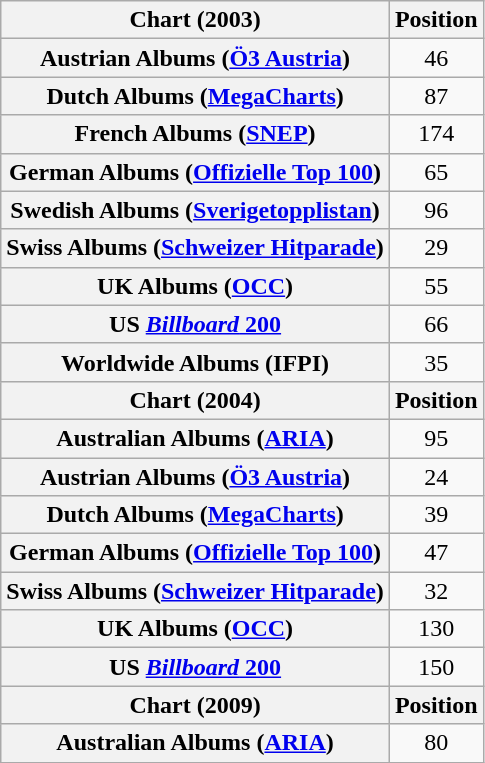<table class="wikitable sortable plainrowheaders" style="text-align:center;">
<tr>
<th scope="col">Chart (2003)</th>
<th scope="col">Position</th>
</tr>
<tr>
<th scope="row">Austrian Albums (<a href='#'>Ö3 Austria</a>)</th>
<td style="text-align:center;">46</td>
</tr>
<tr>
<th scope="row">Dutch Albums (<a href='#'>MegaCharts</a>)</th>
<td style="text-align:center;">87</td>
</tr>
<tr>
<th scope="row">French Albums (<a href='#'>SNEP</a>)</th>
<td style="text-align:center;">174</td>
</tr>
<tr>
<th scope="row">German Albums (<a href='#'>Offizielle Top 100</a>)</th>
<td style="text-align:center;">65</td>
</tr>
<tr>
<th scope="row">Swedish Albums (<a href='#'>Sverigetopplistan</a>)</th>
<td style="text-align:center;">96</td>
</tr>
<tr>
<th scope="row">Swiss Albums (<a href='#'>Schweizer Hitparade</a>)</th>
<td style="text-align:center;">29</td>
</tr>
<tr>
<th scope="row">UK Albums (<a href='#'>OCC</a>)</th>
<td style="text-align:center;">55</td>
</tr>
<tr>
<th scope="row">US <a href='#'><em>Billboard</em> 200</a></th>
<td align="center">66</td>
</tr>
<tr>
<th scope="row">Worldwide Albums (IFPI)</th>
<td align="center">35</td>
</tr>
<tr>
<th scope="col">Chart (2004)</th>
<th scope="col">Position</th>
</tr>
<tr>
<th scope="row">Australian Albums (<a href='#'>ARIA</a>)</th>
<td style="text-align:center;">95</td>
</tr>
<tr>
<th scope="row">Austrian Albums (<a href='#'>Ö3 Austria</a>)</th>
<td style="text-align:center;">24</td>
</tr>
<tr>
<th scope="row">Dutch Albums (<a href='#'>MegaCharts</a>)</th>
<td style="text-align:center;">39</td>
</tr>
<tr>
<th scope="row">German Albums (<a href='#'>Offizielle Top 100</a>)</th>
<td style="text-align:center;">47</td>
</tr>
<tr>
<th scope="row">Swiss Albums (<a href='#'>Schweizer Hitparade</a>)</th>
<td style="text-align:center;">32</td>
</tr>
<tr>
<th scope="row">UK Albums (<a href='#'>OCC</a>)</th>
<td style="text-align:center;">130</td>
</tr>
<tr>
<th scope="row">US <a href='#'><em>Billboard</em> 200</a></th>
<td align="center">150</td>
</tr>
<tr>
<th scope="col">Chart (2009)</th>
<th scope="col">Position</th>
</tr>
<tr>
<th scope="row">Australian Albums (<a href='#'>ARIA</a>)</th>
<td style="text-align:center;">80</td>
</tr>
</table>
